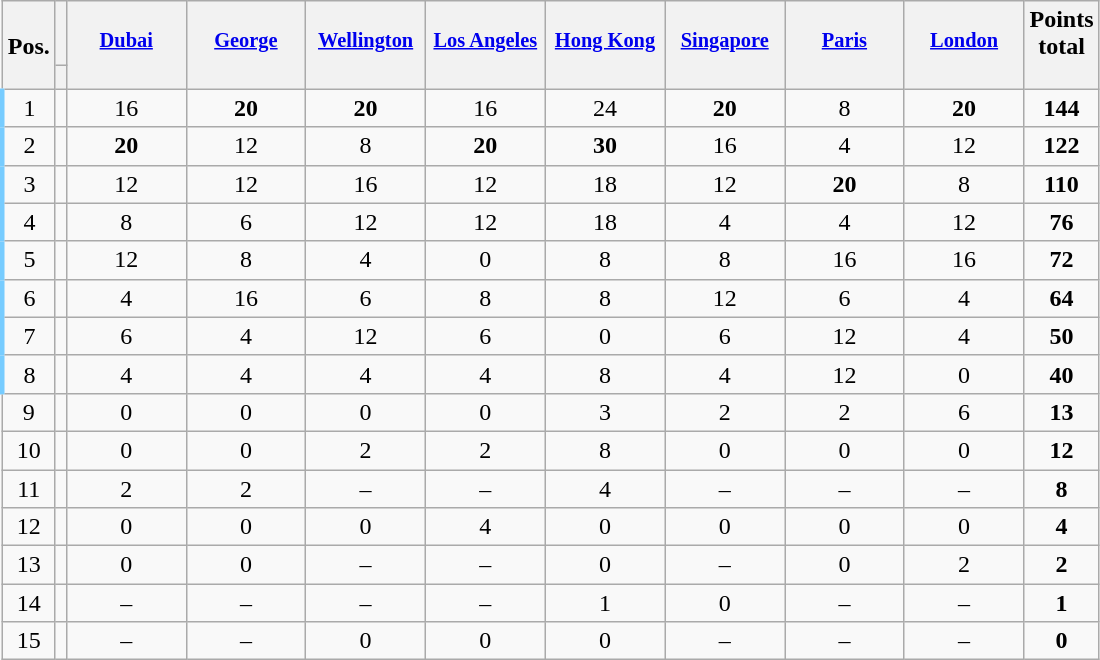<table class="wikitable sortable" style="text-align:center;">
<tr>
<th style="border-bottom:1px solid transparent;"><br>Pos.</th>
<th></th>
<th style="vertical-align:top;width:5.5em;border-bottom:1px solid transparent;padding:2px;font-size:85%;"><br><a href='#'>Dubai</a></th>
<th style="vertical-align:top;width:5.5em;border-bottom:1px solid transparent;padding:2px;font-size:85%;"><br><a href='#'>George</a></th>
<th style="vertical-align:top;width:5.5em;border-bottom:1px solid transparent;padding:2px;font-size:85%;"><br><a href='#'>Wellington</a></th>
<th style="vertical-align:top;width:5.5em;border-bottom:1px solid transparent;padding:2px;font-size:85%;"><br><a href='#'>Los Angeles</a></th>
<th style="vertical-align:top;width:5.5em;border-bottom:1px solid transparent;padding:2px;font-size:85%;"><br><a href='#'>Hong Kong</a></th>
<th style="vertical-align:top;width:5.5em;border-bottom:1px solid transparent;padding:2px;font-size:85%;"><br><a href='#'>Singapore</a></th>
<th style="vertical-align:top;width:5.5em;border-bottom:1px solid transparent;padding:2px;font-size:85%;"><br><a href='#'>Paris</a></th>
<th style="vertical-align:top;width:5.5em;border-bottom:1px solid transparent;padding:2px;font-size:85%;"><br><a href='#'>London</a></th>
<th style="border-bottom:1px solid transparent;">Points<br>total</th>
</tr>
<tr style="line-height:8px;">
<th style="border-top:1px solid transparent;"> </th>
<th style="border-top:1px solid transparent;"></th>
<th data-sort-type="number" style="border-top:1px solid transparent;"></th>
<th data-sort-type="number" style="border-top:1px solid transparent;"></th>
<th data-sort-type="number" style="border-top:1px solid transparent;"></th>
<th data-sort-type="number" style="border-top:1px solid transparent;"></th>
<th data-sort-type="number" style="border-top:1px solid transparent;"></th>
<th data-sort-type="number" style="border-top:1px solid transparent;"></th>
<th data-sort-type="number" style="border-top:1px solid transparent;"></th>
<th data-sort-type="number" style="border-top:1px solid transparent;"></th>
<th data-sort-type="number" style="border-top:1px solid transparent;"> </th>
</tr>
<tr>
<td style="border-left:3px solid #7cf;">1</td>
<td align=left></td>
<td>16</td>
<td><strong>20</strong></td>
<td><strong>20</strong></td>
<td>16</td>
<td>24</td>
<td><strong>20</strong></td>
<td>8</td>
<td><strong>20</strong></td>
<td><strong>144</strong></td>
</tr>
<tr>
<td style="border-left:3px solid #7cf;">2</td>
<td align=left></td>
<td><strong>20</strong></td>
<td>12</td>
<td>8</td>
<td><strong>20</strong></td>
<td><strong>30</strong></td>
<td>16</td>
<td>4</td>
<td>12</td>
<td><strong>122</strong></td>
</tr>
<tr>
<td style="border-left:3px solid #7cf;">3</td>
<td align=left></td>
<td>12</td>
<td>12</td>
<td>16</td>
<td>12</td>
<td>18</td>
<td>12</td>
<td><strong>20</strong></td>
<td>8</td>
<td><strong>110</strong></td>
</tr>
<tr>
<td style="border-left:3px solid #7cf;">4</td>
<td align=left></td>
<td>8</td>
<td>6</td>
<td>12</td>
<td>12</td>
<td>18</td>
<td>4</td>
<td>4</td>
<td>12</td>
<td><strong>76</strong></td>
</tr>
<tr>
<td style="border-left:3px solid #7cf;">5</td>
<td align=left></td>
<td>12</td>
<td>8</td>
<td>4</td>
<td>0</td>
<td>8</td>
<td>8</td>
<td>16</td>
<td>16</td>
<td><strong>72</strong></td>
</tr>
<tr>
<td style="border-left:3px solid #7cf;">6</td>
<td align=left></td>
<td>4</td>
<td>16</td>
<td>6</td>
<td>8</td>
<td>8</td>
<td>12</td>
<td>6</td>
<td>4</td>
<td><strong>64</strong></td>
</tr>
<tr>
<td style="border-left:3px solid #7cf;">7</td>
<td align=left></td>
<td>6</td>
<td>4</td>
<td>12</td>
<td>6</td>
<td>0</td>
<td>6</td>
<td>12</td>
<td>4</td>
<td><strong>50</strong></td>
</tr>
<tr>
<td style="border-left:3px solid #7cf;">8</td>
<td align=left></td>
<td>4</td>
<td>4</td>
<td>4</td>
<td>4</td>
<td>8</td>
<td>4</td>
<td>12</td>
<td>0</td>
<td><strong>40</strong></td>
</tr>
<tr>
<td>9</td>
<td align=left></td>
<td>0</td>
<td>0</td>
<td>0</td>
<td>0</td>
<td>3</td>
<td>2</td>
<td>2</td>
<td>6</td>
<td><strong>13</strong></td>
</tr>
<tr>
<td>10</td>
<td align=left></td>
<td>0</td>
<td>0</td>
<td>2</td>
<td>2</td>
<td>8</td>
<td>0</td>
<td>0</td>
<td>0</td>
<td><strong>12</strong></td>
</tr>
<tr>
<td>11</td>
<td align=left></td>
<td>2</td>
<td>2</td>
<td>–</td>
<td>–</td>
<td>4</td>
<td>–</td>
<td>–</td>
<td>–</td>
<td><strong>8</strong></td>
</tr>
<tr>
<td>12</td>
<td align=left></td>
<td>0</td>
<td>0</td>
<td>0</td>
<td>4</td>
<td>0</td>
<td>0</td>
<td>0</td>
<td>0</td>
<td><strong>4</strong></td>
</tr>
<tr>
<td>13</td>
<td align=left></td>
<td>0</td>
<td>0</td>
<td>–</td>
<td>–</td>
<td>0</td>
<td>–</td>
<td>0</td>
<td>2</td>
<td><strong>2</strong></td>
</tr>
<tr>
<td>14</td>
<td align=left></td>
<td>–</td>
<td>–</td>
<td>–</td>
<td>–</td>
<td>1</td>
<td>0</td>
<td>–</td>
<td>–</td>
<td><strong>1</strong></td>
</tr>
<tr>
<td>15</td>
<td align=left></td>
<td>–</td>
<td>–</td>
<td>0</td>
<td>0</td>
<td>0</td>
<td>–</td>
<td>–</td>
<td>–</td>
<td><strong>0</strong></td>
</tr>
</table>
